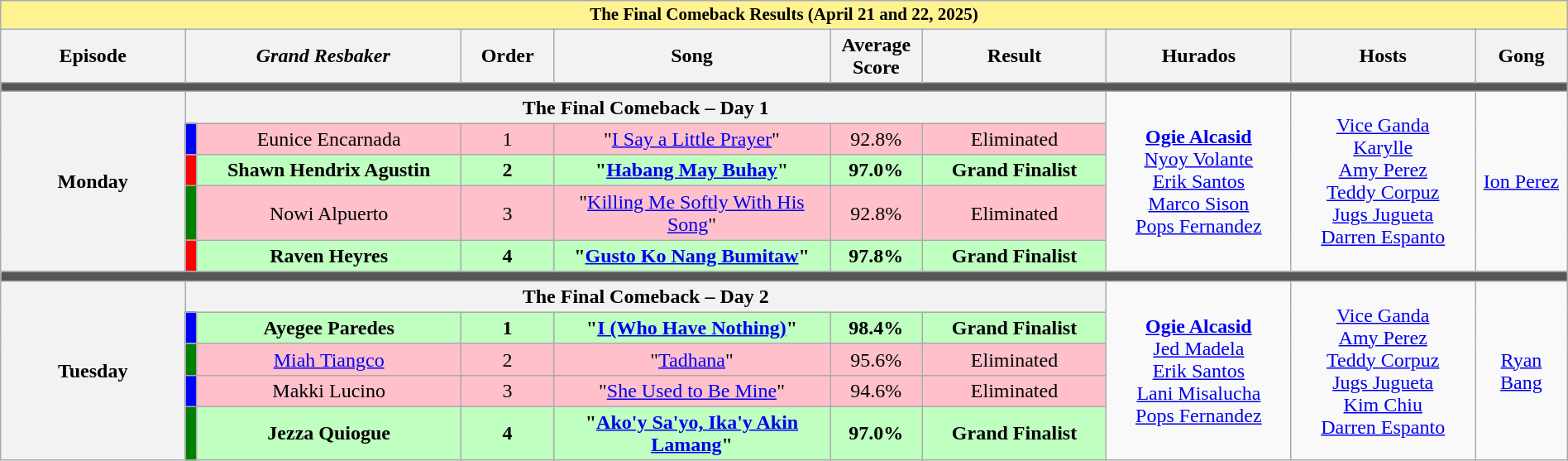<table class="wikitable mw-collapsible mw-collapsed" style="text-align:center; width:100%;;">
<tr>
<th colspan="10" style="background-color:#fff291;font-size:14px">The Final Comeback Results (April 21 and 22, 2025)</th>
</tr>
<tr>
<th width="10%">Episode</th>
<th colspan="2" width="15%"><em>Grand Resbaker</em></th>
<th width="05%">Order</th>
<th width="15%">Song</th>
<th width="5%">Average Score</th>
<th width="10%">Result</th>
<th width="10%">Hurados</th>
<th width="10%">Hosts</th>
<th width="05%">Gong</th>
</tr>
<tr>
<td colspan="10" style="background:#555;"></td>
</tr>
<tr>
<th rowspan="5">Monday<br></th>
<th colspan="6">The Final Comeback – Day 1</th>
<td rowspan="5"><strong><a href='#'>Ogie Alcasid</a></strong><br><a href='#'>Nyoy Volante</a><br><a href='#'>Erik Santos</a><br><a href='#'>Marco Sison</a><br><a href='#'>Pops Fernandez</a></td>
<td rowspan="5"><a href='#'>Vice Ganda</a><br><a href='#'>Karylle</a><br><a href='#'>Amy Perez</a><br><a href='#'>Teddy Corpuz</a><br><a href='#'>Jugs Jugueta</a><br><a href='#'>Darren Espanto</a></td>
<td rowspan="5"><a href='#'>Ion Perez</a></td>
</tr>
<tr style="background:pink;">
<td style="background:blue;"></td>
<td>Eunice Encarnada</td>
<td>1</td>
<td>"<a href='#'>I Say a Little Prayer</a>"</td>
<td>92.8%</td>
<td>Eliminated</td>
</tr>
<tr style="background:#BFFFC0;">
<td style="background:red;"></td>
<td><strong>Shawn Hendrix Agustin</strong></td>
<td><strong>2</strong></td>
<td><strong>"<a href='#'>Habang May Buhay</a>"</strong></td>
<td><strong>97.0%</strong></td>
<td><strong>Grand Finalist</strong></td>
</tr>
<tr style="background:pink;">
<td style="background:green;"></td>
<td>Nowi Alpuerto</td>
<td>3</td>
<td>"<a href='#'>Killing Me Softly With His Song</a>"</td>
<td>92.8%</td>
<td>Eliminated</td>
</tr>
<tr style="background:#BFFFC0;">
<td style="background:red;"></td>
<td><strong>Raven Heyres</strong></td>
<td><strong>4</strong></td>
<td><strong> "<a href='#'>Gusto Ko Nang Bumitaw</a>"</strong></td>
<td><strong>97.8%</strong></td>
<td><strong>Grand Finalist</strong></td>
</tr>
<tr>
<td colspan="10" style="background:#555;"></td>
</tr>
<tr>
<th rowspan="5">Tuesday<br></th>
<th colspan="6">The Final Comeback – Day 2</th>
<td rowspan="5"><strong><a href='#'>Ogie Alcasid</a></strong><br><a href='#'>Jed Madela</a><br><a href='#'>Erik Santos</a><br><a href='#'>Lani Misalucha</a><br><a href='#'>Pops Fernandez</a></td>
<td rowspan="5"><a href='#'>Vice Ganda</a><br><a href='#'>Amy Perez</a><br><a href='#'>Teddy Corpuz</a><br><a href='#'>Jugs Jugueta</a><br><a href='#'>Kim Chiu</a><br><a href='#'>Darren Espanto</a></td>
<td rowspan="5"><a href='#'>Ryan Bang</a></td>
</tr>
<tr style="background:#BFFFC0;">
<td style="background:blue;"></td>
<td><strong>Ayegee Paredes</strong></td>
<td><strong>1</strong></td>
<td><strong>"<a href='#'>I (Who Have Nothing)</a>"</strong></td>
<td><strong>98.4%</strong></td>
<td><strong>Grand Finalist</strong></td>
</tr>
<tr style="background:pink;">
<td style="background:green;"></td>
<td><a href='#'>Miah Tiangco</a></td>
<td>2</td>
<td>"<a href='#'>Tadhana</a>"</td>
<td>95.6%</td>
<td>Eliminated</td>
</tr>
<tr style="background:pink;">
<td style="background:blue;"></td>
<td>Makki Lucino</td>
<td>3</td>
<td>"<a href='#'>She Used to Be Mine</a>"</td>
<td>94.6%</td>
<td>Eliminated</td>
</tr>
<tr style="background:#BFFFC0;">
<td style="background:green;"></td>
<td><strong>Jezza Quiogue</strong></td>
<td><strong>4</strong></td>
<td><strong>"<a href='#'>Ako'y Sa'yo, Ika'y Akin Lamang</a>"</strong></td>
<td><strong>97.0%</strong></td>
<td><strong>Grand Finalist</strong></td>
</tr>
</table>
